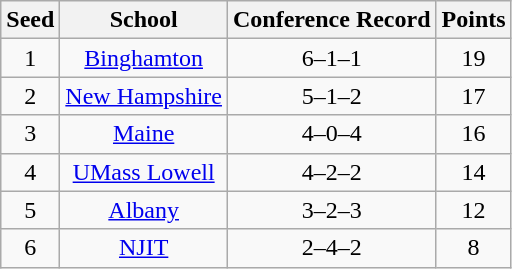<table class="wikitable" style="text-align:center">
<tr>
<th>Seed</th>
<th>School</th>
<th>Conference Record</th>
<th>Points</th>
</tr>
<tr>
<td>1</td>
<td><a href='#'>Binghamton</a></td>
<td>6–1–1</td>
<td>19</td>
</tr>
<tr>
<td>2</td>
<td><a href='#'>New Hampshire</a></td>
<td>5–1–2</td>
<td>17</td>
</tr>
<tr>
<td>3</td>
<td><a href='#'>Maine</a></td>
<td>4–0–4</td>
<td>16</td>
</tr>
<tr>
<td>4</td>
<td><a href='#'>UMass Lowell</a></td>
<td>4–2–2</td>
<td>14</td>
</tr>
<tr>
<td>5</td>
<td><a href='#'>Albany</a></td>
<td>3–2–3</td>
<td>12</td>
</tr>
<tr>
<td>6</td>
<td><a href='#'>NJIT</a></td>
<td>2–4–2</td>
<td>8</td>
</tr>
</table>
